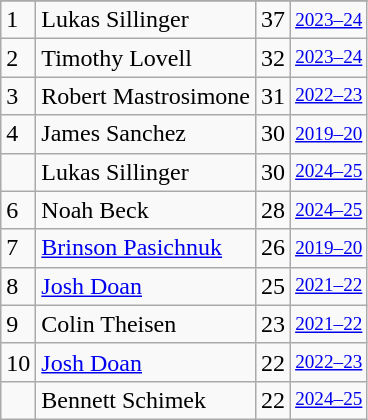<table class="wikitable">
<tr>
</tr>
<tr>
<td>1</td>
<td>Lukas Sillinger</td>
<td>37</td>
<td style="font-size:80%;"><a href='#'>2023–24</a></td>
</tr>
<tr>
<td>2</td>
<td>Timothy Lovell</td>
<td>32</td>
<td style="font-size:80%;"><a href='#'>2023–24</a></td>
</tr>
<tr>
<td>3</td>
<td>Robert Mastrosimone</td>
<td>31</td>
<td style="font-size:80%;"><a href='#'>2022–23</a></td>
</tr>
<tr>
<td>4</td>
<td>James Sanchez</td>
<td>30</td>
<td style="font-size:80%;"><a href='#'>2019–20</a></td>
</tr>
<tr>
<td></td>
<td>Lukas Sillinger</td>
<td>30</td>
<td style="font-size:80%;"><a href='#'>2024–25</a></td>
</tr>
<tr>
<td>6</td>
<td>Noah Beck</td>
<td>28</td>
<td style="font-size:80%;"><a href='#'>2024–25</a></td>
</tr>
<tr>
<td>7</td>
<td><a href='#'>Brinson Pasichnuk</a></td>
<td>26</td>
<td style="font-size:80%;"><a href='#'>2019–20</a></td>
</tr>
<tr>
<td>8</td>
<td><a href='#'>Josh Doan</a></td>
<td>25</td>
<td style="font-size:80%;"><a href='#'>2021–22</a></td>
</tr>
<tr>
<td>9</td>
<td>Colin Theisen</td>
<td>23</td>
<td style="font-size:80%;"><a href='#'>2021–22</a></td>
</tr>
<tr>
<td>10</td>
<td><a href='#'>Josh Doan</a></td>
<td>22</td>
<td style="font-size:80%;"><a href='#'>2022–23</a></td>
</tr>
<tr>
<td></td>
<td>Bennett Schimek</td>
<td>22</td>
<td style="font-size:80%;"><a href='#'>2024–25</a></td>
</tr>
</table>
